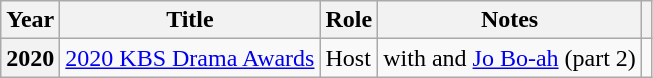<table class="wikitable plainrowheaders sortable">
<tr>
<th scope="col">Year</th>
<th scope="col">Title</th>
<th scope="col">Role</th>
<th scope="col">Notes</th>
<th scope="col" class="unsortable"></th>
</tr>
<tr>
<th scope="row">2020</th>
<td><a href='#'>2020 KBS Drama Awards</a></td>
<td>Host</td>
<td>with  and <a href='#'>Jo Bo-ah</a> (part 2)</td>
<td style="text-align:center"></td>
</tr>
</table>
